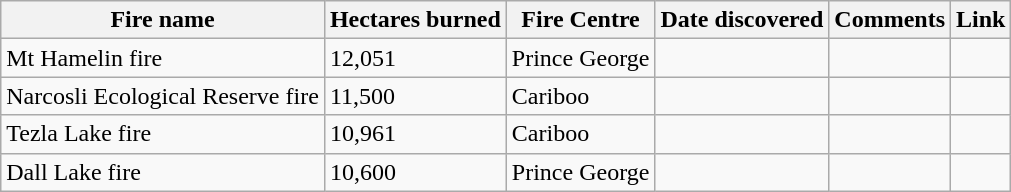<table class="wikitable sortable">
<tr>
<th>Fire name</th>
<th>Hectares burned</th>
<th>Fire Centre</th>
<th>Date discovered</th>
<th>Comments</th>
<th>Link</th>
</tr>
<tr>
<td>Mt Hamelin fire</td>
<td>12,051</td>
<td>Prince George</td>
<td></td>
<td></td>
<td></td>
</tr>
<tr>
<td>Narcosli Ecological Reserve fire</td>
<td>11,500</td>
<td>Cariboo</td>
<td></td>
<td></td>
<td></td>
</tr>
<tr>
<td>Tezla Lake fire</td>
<td>10,961</td>
<td>Cariboo</td>
<td></td>
<td></td>
<td></td>
</tr>
<tr>
<td>Dall Lake fire</td>
<td>10,600</td>
<td>Prince George</td>
<td></td>
<td></td>
<td></td>
</tr>
</table>
